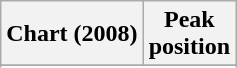<table class="wikitable sortable plainrowheaders" style="text-align:center">
<tr>
<th scope="col">Chart (2008)</th>
<th scope="col">Peak<br>position</th>
</tr>
<tr>
</tr>
<tr>
</tr>
<tr>
</tr>
<tr>
</tr>
<tr>
</tr>
<tr>
</tr>
<tr>
</tr>
<tr>
</tr>
</table>
